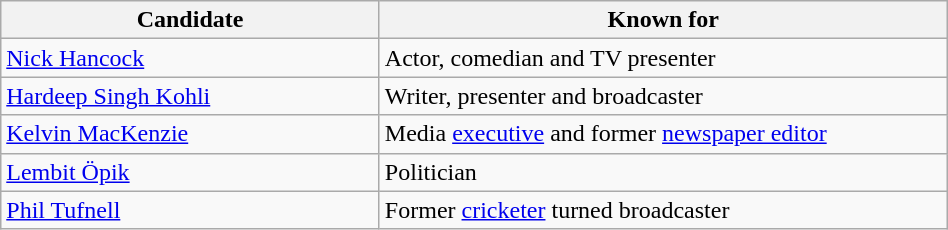<table class="wikitable" width="50%">
<tr>
<th width="40%">Candidate</th>
<th>Known for</th>
</tr>
<tr>
<td><a href='#'>Nick Hancock</a></td>
<td>Actor, comedian and TV presenter</td>
</tr>
<tr>
<td><a href='#'>Hardeep Singh Kohli</a></td>
<td>Writer, presenter and broadcaster</td>
</tr>
<tr>
<td><a href='#'>Kelvin MacKenzie</a></td>
<td>Media <a href='#'>executive</a> and former <a href='#'>newspaper editor</a></td>
</tr>
<tr>
<td><a href='#'>Lembit Öpik</a></td>
<td>Politician</td>
</tr>
<tr>
<td><a href='#'>Phil Tufnell</a></td>
<td>Former <a href='#'>cricketer</a> turned broadcaster</td>
</tr>
</table>
